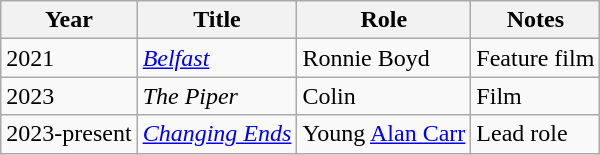<table class="wikitable sortable">
<tr>
<th>Year</th>
<th>Title</th>
<th>Role</th>
<th class="unsortable">Notes</th>
</tr>
<tr>
<td>2021</td>
<td><em><a href='#'>Belfast</a></em></td>
<td>Ronnie Boyd</td>
<td>Feature film</td>
</tr>
<tr>
<td>2023</td>
<td><em>The Piper</em></td>
<td>Colin</td>
<td>Film</td>
</tr>
<tr>
<td>2023-present</td>
<td><em><a href='#'>Changing Ends</a></em></td>
<td>Young <a href='#'>Alan Carr</a></td>
<td>Lead role</td>
</tr>
</table>
